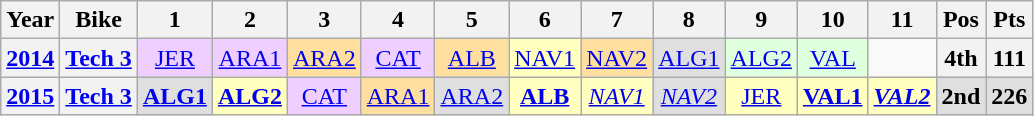<table class="wikitable" style="text-align:center;">
<tr>
<th>Year</th>
<th>Bike</th>
<th>1</th>
<th>2</th>
<th>3</th>
<th>4</th>
<th>5</th>
<th>6</th>
<th>7</th>
<th>8</th>
<th>9</th>
<th>10</th>
<th>11</th>
<th>Pos</th>
<th>Pts</th>
</tr>
<tr>
<th><a href='#'>2014</a></th>
<th><a href='#'>Tech 3</a></th>
<td style="background:#EFCFFF;"><a href='#'>JER</a><br></td>
<td style="background:#EFCFFF;"><a href='#'>ARA1</a><br></td>
<td style="background:#FFDF9F;"><a href='#'>ARA2</a><br></td>
<td style="background:#EFCFFF;"><a href='#'>CAT</a><br></td>
<td style="background:#FFDF9F;"><a href='#'>ALB</a><br></td>
<td style="background:#FFFFBF;"><a href='#'>NAV1</a><br></td>
<td style="background:#FFDF9F;"><a href='#'>NAV2</a><br></td>
<td style="background:#DFDFDF;"><a href='#'>ALG1</a><br></td>
<td style="background:#DFFFDF;"><a href='#'>ALG2</a><br></td>
<td style="background:#DFFFDF;"><a href='#'>VAL</a><br></td>
<td></td>
<th>4th</th>
<th>111</th>
</tr>
<tr>
<th><a href='#'>2015</a></th>
<th><a href='#'>Tech 3</a></th>
<td style="background:#DFDFDF;"><strong><a href='#'>ALG1</a></strong><br></td>
<td style="background:#FFFFBF;"><strong><a href='#'>ALG2</a></strong><br></td>
<td style="background:#EFCFFF;"><a href='#'>CAT</a><br></td>
<td style="background:#FFDF9F;"><a href='#'>ARA1</a><br></td>
<td style="background:#DFDFDF;"><a href='#'>ARA2</a><br></td>
<td style="background:#FFFFBF;"><strong><a href='#'>ALB</a></strong><br></td>
<td style="background:#FFFFBF;"><em><a href='#'>NAV1</a></em><br></td>
<td style="background:#DFDFDF;"><em><a href='#'>NAV2</a></em><br></td>
<td style="background:#FFFFBF;"><a href='#'>JER</a><br></td>
<td style="background:#FFFFBF;"><strong><a href='#'>VAL1</a></strong><br></td>
<td style="background:#FFFFBF;"><strong><em><a href='#'>VAL2</a></em></strong><br></td>
<th style="background:#DFDFDF;">2nd</th>
<th style="background:#DFDFDF;">226</th>
</tr>
</table>
